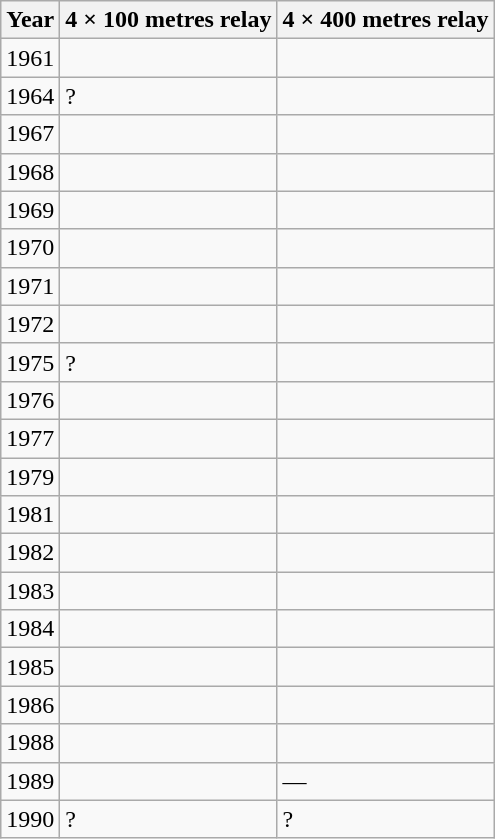<table class=wikitable>
<tr>
<th>Year</th>
<th>4 × 100 metres relay</th>
<th>4 × 400 metres relay</th>
</tr>
<tr>
<td>1961</td>
<td></td>
<td></td>
</tr>
<tr>
<td>1964</td>
<td>?</td>
<td></td>
</tr>
<tr>
<td>1967</td>
<td></td>
<td></td>
</tr>
<tr>
<td>1968</td>
<td></td>
<td></td>
</tr>
<tr>
<td>1969</td>
<td></td>
<td></td>
</tr>
<tr>
<td>1970</td>
<td></td>
<td></td>
</tr>
<tr>
<td>1971</td>
<td></td>
<td></td>
</tr>
<tr>
<td>1972</td>
<td></td>
<td></td>
</tr>
<tr>
<td>1975</td>
<td>?</td>
<td></td>
</tr>
<tr>
<td>1976</td>
<td></td>
<td></td>
</tr>
<tr>
<td>1977</td>
<td></td>
<td></td>
</tr>
<tr>
<td>1979</td>
<td></td>
<td></td>
</tr>
<tr>
<td>1981</td>
<td></td>
<td></td>
</tr>
<tr>
<td>1982</td>
<td></td>
<td></td>
</tr>
<tr>
<td>1983</td>
<td></td>
<td></td>
</tr>
<tr>
<td>1984</td>
<td></td>
<td></td>
</tr>
<tr>
<td>1985</td>
<td></td>
<td></td>
</tr>
<tr>
<td>1986</td>
<td></td>
<td></td>
</tr>
<tr>
<td>1988</td>
<td></td>
<td></td>
</tr>
<tr>
<td>1989</td>
<td></td>
<td>—</td>
</tr>
<tr>
<td>1990</td>
<td>?</td>
<td>?</td>
</tr>
</table>
